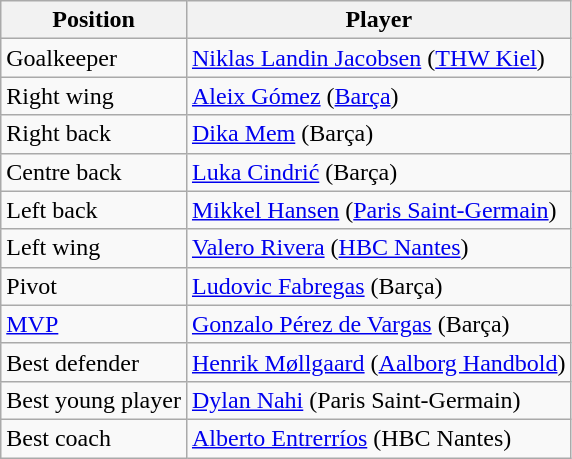<table class="wikitable">
<tr>
<th>Position</th>
<th>Player</th>
</tr>
<tr>
<td>Goalkeeper</td>
<td> <a href='#'>Niklas Landin Jacobsen</a> (<a href='#'>THW Kiel</a>)</td>
</tr>
<tr>
<td>Right wing</td>
<td> <a href='#'>Aleix Gómez</a> (<a href='#'>Barça</a>)</td>
</tr>
<tr>
<td>Right back</td>
<td> <a href='#'>Dika Mem</a> (Barça)</td>
</tr>
<tr>
<td>Centre back</td>
<td> <a href='#'>Luka Cindrić</a> (Barça)</td>
</tr>
<tr>
<td>Left back</td>
<td> <a href='#'>Mikkel Hansen</a> (<a href='#'>Paris Saint-Germain</a>)</td>
</tr>
<tr>
<td>Left wing</td>
<td> <a href='#'>Valero Rivera</a> (<a href='#'>HBC Nantes</a>)</td>
</tr>
<tr>
<td>Pivot</td>
<td> <a href='#'>Ludovic Fabregas</a> (Barça)</td>
</tr>
<tr>
<td><a href='#'>MVP</a></td>
<td> <a href='#'>Gonzalo Pérez de Vargas</a> (Barça)</td>
</tr>
<tr>
<td>Best defender</td>
<td> <a href='#'>Henrik Møllgaard</a> (<a href='#'>Aalborg Handbold</a>)</td>
</tr>
<tr>
<td>Best young player</td>
<td> <a href='#'>Dylan Nahi</a> (Paris Saint-Germain)</td>
</tr>
<tr>
<td>Best coach</td>
<td> <a href='#'>Alberto Entrerríos</a> (HBC Nantes)</td>
</tr>
</table>
